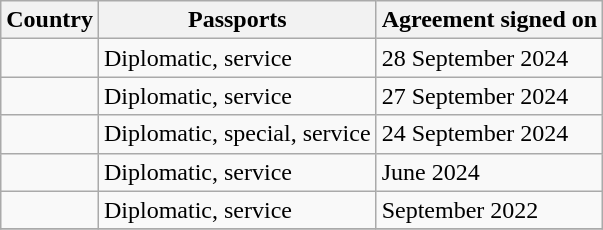<table class="wikitable">
<tr>
<th>Country</th>
<th>Passports</th>
<th>Agreement signed on</th>
</tr>
<tr>
<td></td>
<td>Diplomatic, service</td>
<td>28 September 2024</td>
</tr>
<tr>
<td></td>
<td>Diplomatic, service</td>
<td>27 September 2024</td>
</tr>
<tr>
<td></td>
<td>Diplomatic, special, service</td>
<td>24 September 2024</td>
</tr>
<tr>
<td></td>
<td>Diplomatic, service</td>
<td>June 2024</td>
</tr>
<tr>
<td></td>
<td>Diplomatic, service</td>
<td>September 2022</td>
</tr>
<tr>
</tr>
</table>
